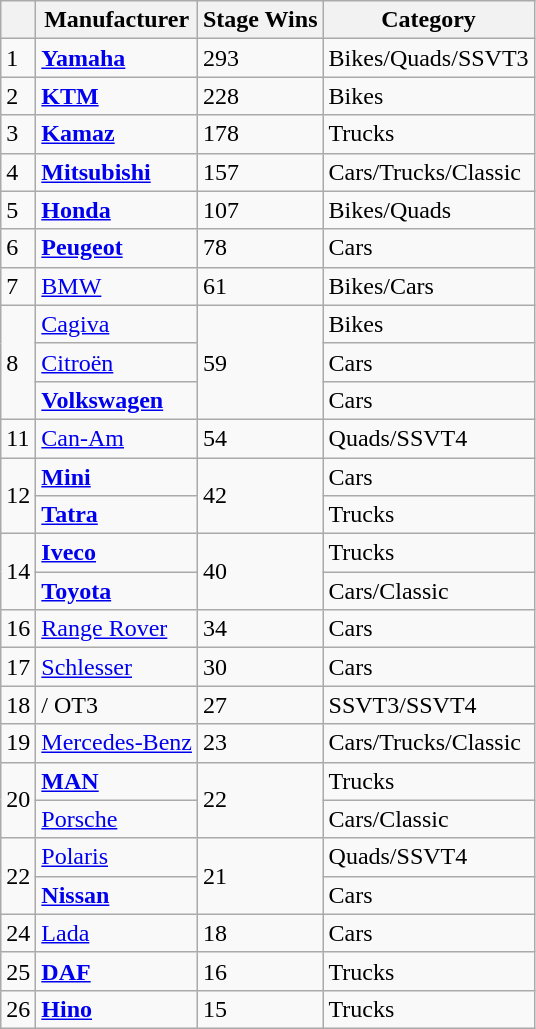<table class="wikitable">
<tr>
<th></th>
<th>Manufacturer</th>
<th>Stage Wins</th>
<th>Category</th>
</tr>
<tr>
<td>1</td>
<td> <strong><a href='#'>Yamaha</a></strong></td>
<td>293</td>
<td>Bikes/Quads/SSVT3</td>
</tr>
<tr>
<td>2</td>
<td> <strong><a href='#'>KTM</a> </strong></td>
<td>228</td>
<td>Bikes</td>
</tr>
<tr>
<td>3</td>
<td> <strong><a href='#'>Kamaz</a></strong></td>
<td>178</td>
<td>Trucks</td>
</tr>
<tr>
<td>4</td>
<td> <strong><a href='#'>Mitsubishi</a></strong></td>
<td>157</td>
<td>Cars/Trucks/Classic</td>
</tr>
<tr>
<td>5</td>
<td> <strong><a href='#'>Honda</a></strong></td>
<td>107</td>
<td>Bikes/Quads</td>
</tr>
<tr>
<td>6</td>
<td> <strong><a href='#'>Peugeot</a></strong></td>
<td>78</td>
<td>Cars</td>
</tr>
<tr>
<td>7</td>
<td> <a href='#'>BMW</a></td>
<td>61</td>
<td>Bikes/Cars</td>
</tr>
<tr>
<td rowspan=3>8</td>
<td> <a href='#'>Cagiva</a></td>
<td rowspan="3">59</td>
<td>Bikes</td>
</tr>
<tr>
<td> <a href='#'>Citroën</a></td>
<td>Cars</td>
</tr>
<tr>
<td> <strong><a href='#'>Volkswagen</a></strong></td>
<td>Cars</td>
</tr>
<tr>
<td>11</td>
<td> <a href='#'>Can-Am</a></td>
<td>54</td>
<td>Quads/SSVT4</td>
</tr>
<tr>
<td rowspan=2>12</td>
<td> <strong><a href='#'>Mini</a></strong></td>
<td rowspan="2">42</td>
<td>Cars</td>
</tr>
<tr>
<td> <strong><a href='#'>Tatra</a></strong></td>
<td>Trucks</td>
</tr>
<tr>
<td rowspan=2>14</td>
<td> <strong><a href='#'>Iveco</a></strong></td>
<td rowspan=2>40</td>
<td>Trucks</td>
</tr>
<tr>
<td> <strong><a href='#'>Toyota</a></strong></td>
<td>Cars/Classic</td>
</tr>
<tr>
<td>16</td>
<td> <a href='#'>Range Rover</a></td>
<td>34</td>
<td>Cars</td>
</tr>
<tr>
<td>17</td>
<td> <a href='#'>Schlesser</a></td>
<td>30</td>
<td>Cars</td>
</tr>
<tr>
<td>18</td>
<td>/ OT3</td>
<td>27</td>
<td>SSVT3/SSVT4</td>
</tr>
<tr>
<td>19</td>
<td> <a href='#'>Mercedes-Benz</a></td>
<td>23</td>
<td>Cars/Trucks/Classic</td>
</tr>
<tr>
<td rowspan=2>20</td>
<td> <strong><a href='#'>MAN</a></strong></td>
<td rowspan=2>22</td>
<td>Trucks</td>
</tr>
<tr>
<td> <a href='#'>Porsche</a></td>
<td>Cars/Classic</td>
</tr>
<tr>
<td rowspan=2>22</td>
<td> <a href='#'>Polaris</a></td>
<td rowspan=2>21</td>
<td>Quads/SSVT4</td>
</tr>
<tr>
<td> <strong><a href='#'>Nissan</a></strong></td>
<td>Cars</td>
</tr>
<tr>
<td>24</td>
<td> <a href='#'>Lada</a></td>
<td>18</td>
<td>Cars</td>
</tr>
<tr>
<td>25</td>
<td> <strong><a href='#'>DAF</a></strong></td>
<td>16</td>
<td>Trucks</td>
</tr>
<tr>
<td>26</td>
<td> <strong><a href='#'>Hino</a></strong></td>
<td>15</td>
<td>Trucks</td>
</tr>
</table>
